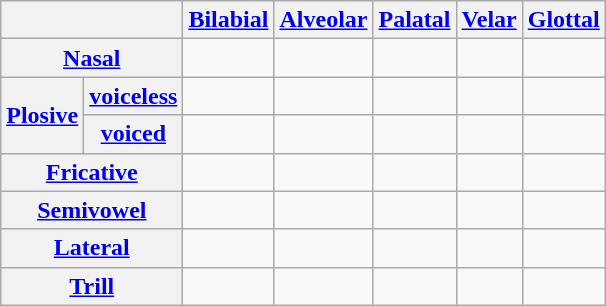<table class="wikitable" style="text-align: center;">
<tr>
<th colspan="2"></th>
<th><a href='#'>Bilabial</a></th>
<th><a href='#'>Alveolar</a></th>
<th><a href='#'>Palatal</a></th>
<th><a href='#'>Velar</a></th>
<th><a href='#'>Glottal</a></th>
</tr>
<tr>
<th colspan="2"><a href='#'>Nasal</a></th>
<td></td>
<td></td>
<td></td>
<td></td>
<td></td>
</tr>
<tr>
<th rowspan="2"><a href='#'>Plosive</a></th>
<th><a href='#'>voiceless</a></th>
<td></td>
<td></td>
<td></td>
<td></td>
<td></td>
</tr>
<tr>
<th><a href='#'>voiced</a></th>
<td></td>
<td></td>
<td></td>
<td></td>
<td></td>
</tr>
<tr>
<th colspan="2"><a href='#'>Fricative</a></th>
<td></td>
<td></td>
<td></td>
<td></td>
<td></td>
</tr>
<tr>
<th colspan="2"><a href='#'>Semivowel</a></th>
<td></td>
<td></td>
<td></td>
<td></td>
<td></td>
</tr>
<tr>
<th colspan="2"><a href='#'>Lateral</a></th>
<td></td>
<td></td>
<td></td>
<td></td>
<td></td>
</tr>
<tr>
<th colspan="2"><a href='#'>Trill</a></th>
<td></td>
<td></td>
<td></td>
<td></td>
<td></td>
</tr>
</table>
